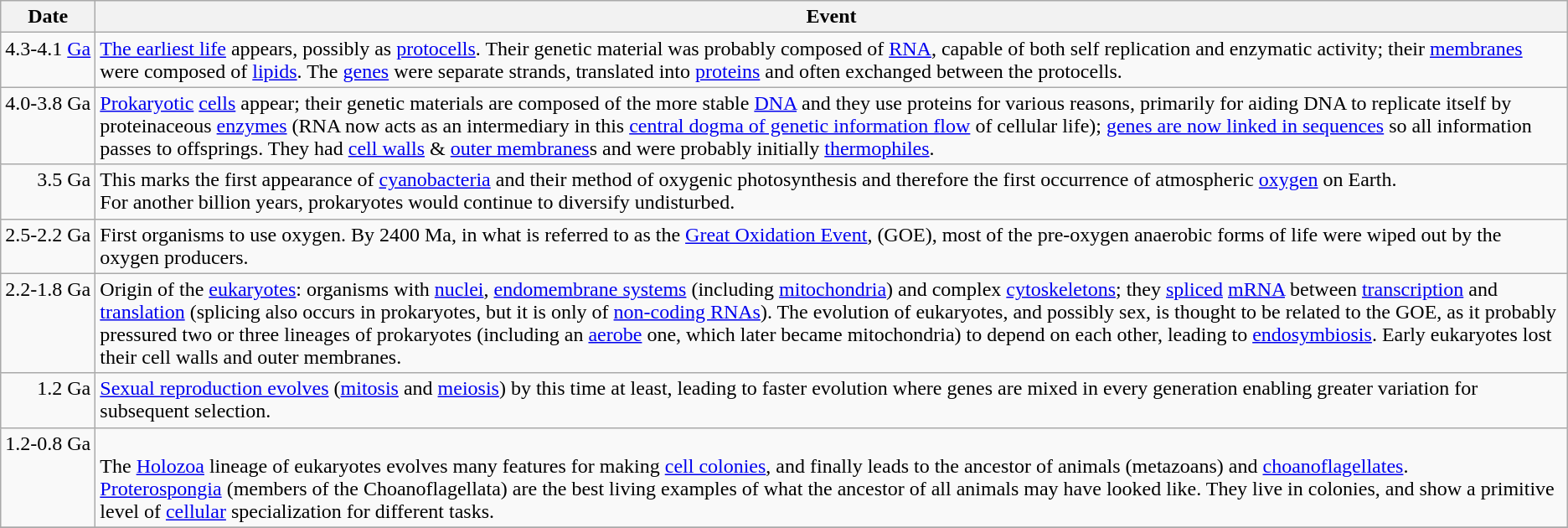<table class="wikitable">
<tr>
<th scope="col">Date</th>
<th scope="col">Event</th>
</tr>
<tr>
<td style="vertical-align: top; text-align: right; white-space: nowrap;">4.3-4.1 <a href='#'>Ga</a><br></td>
<td style="vertical-align: top;"><a href='#'>The earliest life</a> appears, possibly as <a href='#'>protocells</a>. Their genetic material was probably composed of <a href='#'>RNA</a>, capable of both self replication and enzymatic activity; their <a href='#'>membranes</a> were composed of <a href='#'>lipids</a>. The <a href='#'>genes</a> were separate strands, translated into <a href='#'>proteins</a> and often exchanged between the protocells.<br></td>
</tr>
<tr>
<td style="vertical-align: top; text-align: right; white-space: nowrap;">4.0-3.8 Ga</td>
<td><a href='#'>Prokaryotic</a> <a href='#'>cells</a> appear; their genetic materials are composed of the more stable <a href='#'>DNA</a> and they use proteins for various reasons, primarily for aiding DNA to replicate itself by proteinaceous <a href='#'>enzymes</a> (RNA now acts as an intermediary in this <a href='#'>central dogma of genetic information flow</a> of cellular life); <a href='#'>genes are now linked in sequences</a> so all information passes to offsprings. They had <a href='#'>cell walls</a> & <a href='#'>outer membranes</a>s and were probably initially <a href='#'>thermophiles</a>.<br></td>
</tr>
<tr>
<td style="vertical-align: top; text-align: right; white-space: nowrap;">3.5 Ga</td>
<td>This marks the first appearance of <a href='#'>cyanobacteria</a> and their method of oxygenic photosynthesis and therefore the first occurrence of atmospheric <a href='#'>oxygen</a> on Earth.<br>For another billion years, prokaryotes would continue to diversify undisturbed.<br></td>
</tr>
<tr>
<td style="vertical-align: top; text-align: right; white-space: nowrap;">2.5-2.2 Ga</td>
<td>First organisms to use oxygen. By 2400 Ma, in what is referred to as the <a href='#'>Great Oxidation Event</a>, (GOE), most of the pre-oxygen anaerobic forms of life were wiped out by the oxygen producers.<br></td>
</tr>
<tr>
<td style="vertical-align: top; text-align: right; white-space: nowrap;">2.2-1.8 Ga</td>
<td>Origin of the <a href='#'>eukaryotes</a>: organisms with <a href='#'>nuclei</a>, <a href='#'>endomembrane systems</a> (including <a href='#'>mitochondria</a>) and complex <a href='#'>cytoskeletons</a>; they <a href='#'>spliced</a> <a href='#'>mRNA</a> between <a href='#'>transcription</a> and <a href='#'>translation</a> (splicing also occurs in prokaryotes, but it is only of <a href='#'>non-coding RNAs</a>). The evolution of eukaryotes, and possibly sex, is thought to be related to the GOE, as it probably pressured two or three lineages of prokaryotes (including an <a href='#'>aerobe</a> one, which later became mitochondria) to depend on each other, leading to <a href='#'>endosymbiosis</a>. Early eukaryotes lost their cell walls and outer membranes.<br></td>
</tr>
<tr>
<td style="vertical-align: top; text-align: right; white-space: nowrap;">1.2 Ga</td>
<td><a href='#'>Sexual reproduction evolves</a> (<a href='#'>mitosis</a> and <a href='#'>meiosis</a>) by this time at least, leading to faster evolution where genes are mixed in every generation enabling greater variation for subsequent selection.</td>
</tr>
<tr>
<td style="vertical-align: top; text-align: right; white-space: nowrap;">1.2-0.8 Ga</td>
<td><br>The <a href='#'>Holozoa</a> lineage of eukaryotes evolves many features for making <a href='#'>cell colonies</a>, and finally leads to the ancestor of animals (metazoans) and <a href='#'>choanoflagellates</a>.<br><a href='#'>Proterospongia</a> (members of the Choanoflagellata) are the best living examples of what the ancestor of all animals may have looked like. They live in colonies, and show a primitive level of <a href='#'>cellular</a> specialization for different tasks.</td>
</tr>
<tr>
</tr>
</table>
